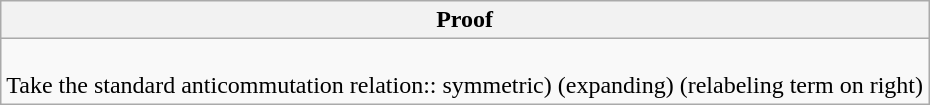<table class="wikitable collapsible collapsed">
<tr>
<th>Proof</th>
</tr>
<tr>
<td><br>Take the standard anticommutation relation::







 symmetric)



 (expanding)



 (relabeling term on right)








</td>
</tr>
</table>
